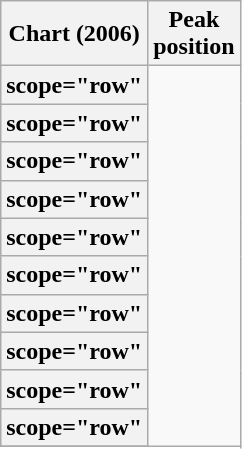<table class="wikitable sortable plainrowheaders">
<tr>
<th scope="col">Chart (2006)</th>
<th scope="col">Peak<br>position</th>
</tr>
<tr>
<th>scope="row" </th>
</tr>
<tr>
<th>scope="row" </th>
</tr>
<tr>
<th>scope="row" </th>
</tr>
<tr>
<th>scope="row" </th>
</tr>
<tr>
<th>scope="row" </th>
</tr>
<tr>
<th>scope="row" </th>
</tr>
<tr>
<th>scope="row" </th>
</tr>
<tr>
<th>scope="row" </th>
</tr>
<tr>
<th>scope="row" </th>
</tr>
<tr>
<th>scope="row" </th>
</tr>
<tr>
</tr>
</table>
